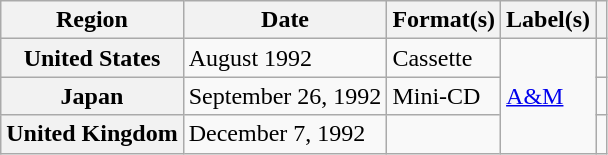<table class="wikitable plainrowheaders">
<tr>
<th scope="col">Region</th>
<th scope="col">Date</th>
<th scope="col">Format(s)</th>
<th scope="col">Label(s)</th>
<th scope="col"></th>
</tr>
<tr>
<th scope="row">United States</th>
<td>August 1992</td>
<td>Cassette</td>
<td rowspan="3"><a href='#'>A&M</a></td>
<td></td>
</tr>
<tr>
<th scope="row">Japan</th>
<td>September 26, 1992</td>
<td>Mini-CD</td>
<td></td>
</tr>
<tr>
<th scope="row">United Kingdom</th>
<td>December 7, 1992</td>
<td></td>
<td></td>
</tr>
</table>
